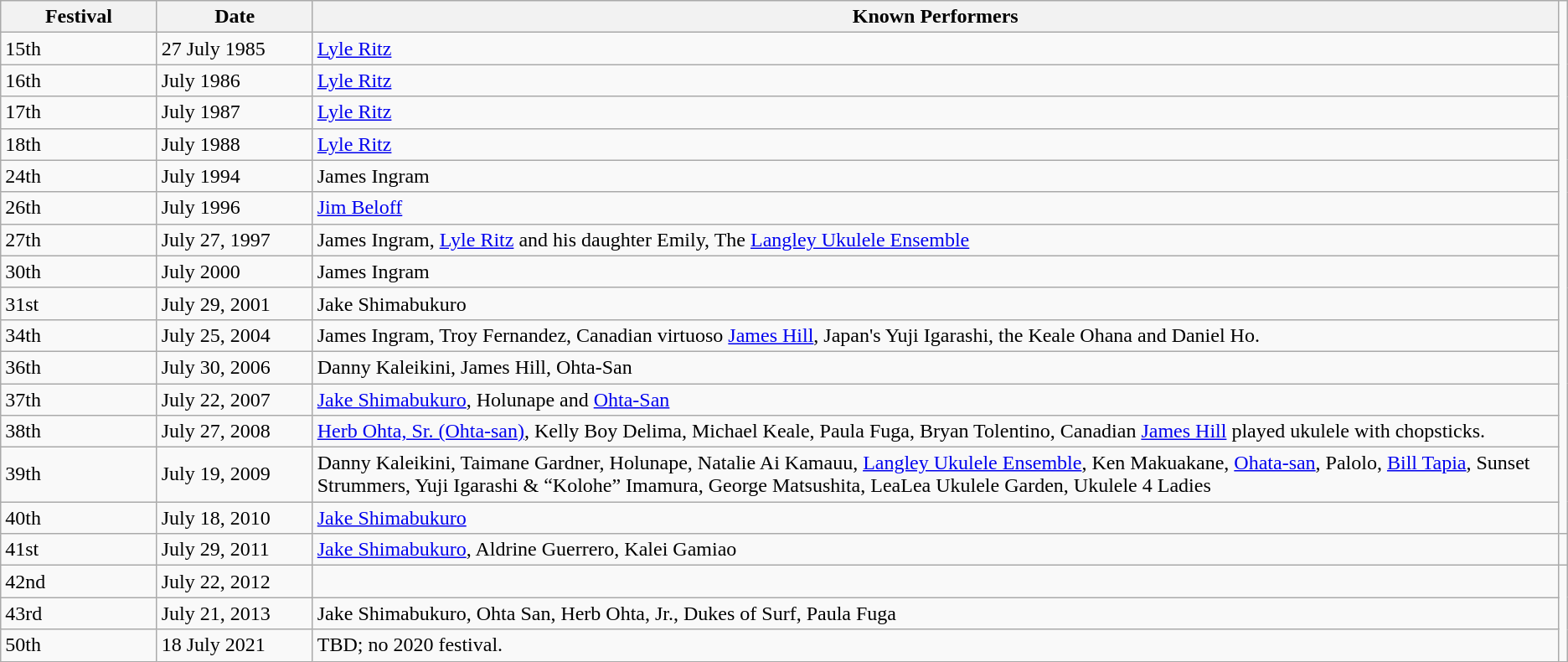<table class="wikitable sortable">
<tr>
<th width="10%">Festival</th>
<th width="10%">Date</th>
<th width="80%">Known Performers</th>
</tr>
<tr>
<td>15th</td>
<td>27 July 1985</td>
<td><a href='#'>Lyle Ritz</a></td>
</tr>
<tr>
<td>16th</td>
<td>July 1986</td>
<td><a href='#'>Lyle Ritz</a></td>
</tr>
<tr>
<td>17th</td>
<td>July 1987</td>
<td><a href='#'>Lyle Ritz</a></td>
</tr>
<tr>
<td>18th</td>
<td>July 1988</td>
<td><a href='#'>Lyle Ritz</a></td>
</tr>
<tr>
<td>24th</td>
<td>July 1994</td>
<td>James Ingram</td>
</tr>
<tr>
<td>26th</td>
<td>July 1996</td>
<td><a href='#'>Jim Beloff</a></td>
</tr>
<tr>
<td>27th</td>
<td>July 27, 1997</td>
<td>James Ingram, <a href='#'>Lyle Ritz</a> and his daughter Emily, The <a href='#'>Langley Ukulele Ensemble</a></td>
</tr>
<tr>
<td>30th</td>
<td>July 2000</td>
<td>James Ingram</td>
</tr>
<tr>
<td>31st</td>
<td>July 29, 2001</td>
<td>Jake Shimabukuro</td>
</tr>
<tr>
<td>34th</td>
<td>July 25, 2004 </td>
<td>James Ingram, Troy Fernandez, Canadian virtuoso <a href='#'>James Hill</a>, Japan's Yuji Igarashi, the Keale Ohana and Daniel Ho.</td>
</tr>
<tr>
<td>36th</td>
<td>July 30, 2006</td>
<td>Danny Kaleikini, James Hill, Ohta-San</td>
</tr>
<tr>
<td>37th</td>
<td>July 22, 2007</td>
<td><a href='#'>Jake Shimabukuro</a>, Holunape and <a href='#'>Ohta-San</a></td>
</tr>
<tr>
<td>38th</td>
<td>July 27, 2008</td>
<td><a href='#'>Herb Ohta, Sr. (Ohta-san)</a>, Kelly Boy Delima, Michael Keale, Paula Fuga, Bryan Tolentino, Canadian <a href='#'>James Hill</a> played ukulele with chopsticks.</td>
</tr>
<tr>
<td>39th</td>
<td>July 19, 2009</td>
<td>Danny Kaleikini, Taimane Gardner, Holunape, Natalie Ai Kamauu, <a href='#'>Langley Ukulele Ensemble</a>, Ken Makuakane, <a href='#'>Ohata-san</a>, Palolo, <a href='#'>Bill Tapia</a>, Sunset Strummers, Yuji Igarashi & “Kolohe” Imamura, George Matsushita, LeaLea Ukulele Garden, Ukulele 4 Ladies</td>
</tr>
<tr>
<td>40th</td>
<td>July 18, 2010</td>
<td><a href='#'>Jake Shimabukuro</a></td>
</tr>
<tr>
<td>41st</td>
<td>July 29, 2011</td>
<td><a href='#'>Jake Shimabukuro</a>, Aldrine Guerrero, Kalei Gamiao </td>
<td></td>
</tr>
<tr>
<td>42nd</td>
<td>July 22, 2012</td>
<td></td>
</tr>
<tr>
<td>43rd</td>
<td>July 21, 2013</td>
<td>Jake Shimabukuro, Ohta San, Herb Ohta, Jr., Dukes of Surf, Paula Fuga</td>
</tr>
<tr>
<td>50th</td>
<td>18 July 2021</td>
<td>TBD; no 2020 festival.</td>
</tr>
</table>
